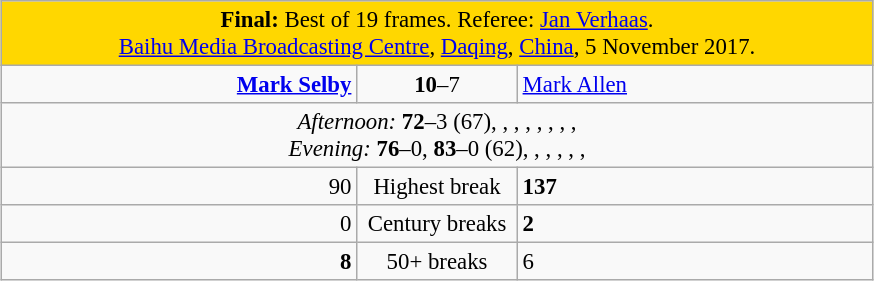<table class="wikitable" style="font-size: 95%; margin: 1em auto 1em auto;">
<tr>
<td colspan="3" align="center" bgcolor="#ffd700"><strong>Final:</strong> Best of 19 frames. Referee: <a href='#'>Jan Verhaas</a>.<br><a href='#'>Baihu Media Broadcasting Centre</a>, <a href='#'>Daqing</a>, <a href='#'>China</a>, 5 November 2017.</td>
</tr>
<tr>
<td width="230" align="right"><strong><a href='#'>Mark Selby</a></strong><br></td>
<td width="100" align="center"><strong>10</strong>–7</td>
<td width="230"><a href='#'>Mark Allen</a><br></td>
</tr>
<tr>
<td colspan="3" align="center" style="font-size: 100%"><em>Afternoon:</em> <strong>72</strong>–3 (67), , , , , , , ,  <br><em>Evening:</em> <strong>76</strong>–0, <strong>83</strong>–0 (62), , , , , , </td>
</tr>
<tr>
<td align="right">90</td>
<td align="center">Highest break</td>
<td><strong>137</strong></td>
</tr>
<tr>
<td align="right">0</td>
<td align="center">Century breaks</td>
<td><strong>2</strong></td>
</tr>
<tr>
<td align="right"><strong>8</strong></td>
<td align="center">50+ breaks</td>
<td>6</td>
</tr>
</table>
